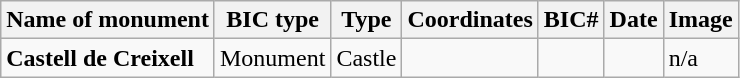<table class="wikitable">
<tr>
<th>Name of monument</th>
<th>BIC type</th>
<th>Type</th>
<th>Coordinates</th>
<th>BIC#</th>
<th>Date</th>
<th>Image</th>
</tr>
<tr>
<td><strong>Castell de Creixell</strong></td>
<td>Monument</td>
<td>Castle</td>
<td></td>
<td></td>
<td></td>
<td>n/a</td>
</tr>
</table>
